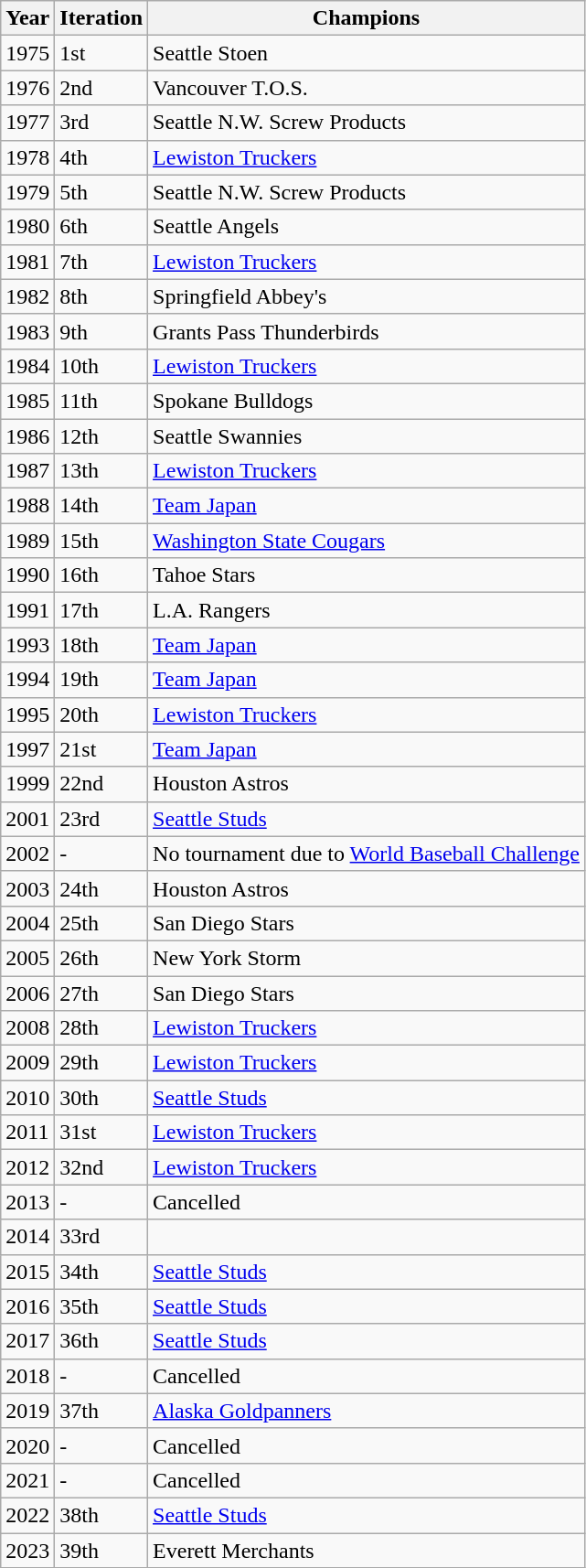<table class="wikitable">
<tr>
<th>Year</th>
<th>Iteration</th>
<th>Champions</th>
</tr>
<tr>
<td>1975</td>
<td>1st</td>
<td>Seattle Stoen</td>
</tr>
<tr>
<td>1976</td>
<td>2nd</td>
<td>Vancouver T.O.S.</td>
</tr>
<tr>
<td>1977</td>
<td>3rd</td>
<td>Seattle N.W. Screw Products</td>
</tr>
<tr>
<td>1978</td>
<td>4th</td>
<td><a href='#'>Lewiston Truckers</a></td>
</tr>
<tr>
<td>1979</td>
<td>5th</td>
<td>Seattle N.W. Screw Products</td>
</tr>
<tr>
<td>1980</td>
<td>6th</td>
<td>Seattle Angels</td>
</tr>
<tr>
<td>1981</td>
<td>7th</td>
<td><a href='#'>Lewiston Truckers</a></td>
</tr>
<tr>
<td>1982</td>
<td>8th</td>
<td>Springfield Abbey's</td>
</tr>
<tr>
<td>1983</td>
<td>9th</td>
<td>Grants Pass Thunderbirds</td>
</tr>
<tr>
<td>1984</td>
<td>10th</td>
<td><a href='#'>Lewiston Truckers</a></td>
</tr>
<tr>
<td>1985</td>
<td>11th</td>
<td>Spokane Bulldogs</td>
</tr>
<tr>
<td>1986</td>
<td>12th</td>
<td>Seattle Swannies</td>
</tr>
<tr>
<td>1987</td>
<td>13th</td>
<td><a href='#'>Lewiston Truckers</a></td>
</tr>
<tr>
<td>1988</td>
<td>14th</td>
<td><a href='#'>Team Japan</a></td>
</tr>
<tr>
<td>1989</td>
<td>15th</td>
<td><a href='#'>Washington State Cougars</a></td>
</tr>
<tr>
<td>1990</td>
<td>16th</td>
<td>Tahoe Stars</td>
</tr>
<tr>
<td>1991</td>
<td>17th</td>
<td>L.A. Rangers</td>
</tr>
<tr>
<td>1993</td>
<td>18th</td>
<td><a href='#'>Team Japan</a></td>
</tr>
<tr>
<td>1994</td>
<td>19th</td>
<td><a href='#'>Team Japan</a></td>
</tr>
<tr>
<td>1995</td>
<td>20th</td>
<td><a href='#'>Lewiston Truckers</a></td>
</tr>
<tr>
<td>1997</td>
<td>21st</td>
<td><a href='#'>Team Japan</a></td>
</tr>
<tr>
<td>1999</td>
<td>22nd</td>
<td>Houston Astros</td>
</tr>
<tr>
<td>2001</td>
<td>23rd</td>
<td><a href='#'>Seattle Studs</a></td>
</tr>
<tr>
<td>2002</td>
<td>-</td>
<td>No tournament due to <a href='#'>World Baseball Challenge</a></td>
</tr>
<tr>
<td>2003</td>
<td>24th</td>
<td>Houston Astros</td>
</tr>
<tr>
<td>2004</td>
<td>25th</td>
<td>San Diego Stars</td>
</tr>
<tr>
<td>2005</td>
<td>26th</td>
<td>New York Storm</td>
</tr>
<tr>
<td>2006</td>
<td>27th</td>
<td>San Diego Stars</td>
</tr>
<tr>
<td>2008</td>
<td>28th</td>
<td><a href='#'>Lewiston Truckers</a></td>
</tr>
<tr>
<td>2009</td>
<td>29th</td>
<td><a href='#'>Lewiston Truckers</a></td>
</tr>
<tr>
<td>2010</td>
<td>30th</td>
<td><a href='#'>Seattle Studs</a></td>
</tr>
<tr>
<td>2011</td>
<td>31st</td>
<td><a href='#'>Lewiston Truckers</a></td>
</tr>
<tr>
<td>2012</td>
<td>32nd</td>
<td><a href='#'>Lewiston Truckers</a></td>
</tr>
<tr>
<td>2013</td>
<td>-</td>
<td>Cancelled</td>
</tr>
<tr>
<td>2014</td>
<td>33rd</td>
<td></td>
</tr>
<tr>
<td>2015</td>
<td>34th</td>
<td><a href='#'>Seattle Studs</a></td>
</tr>
<tr>
<td>2016</td>
<td>35th</td>
<td><a href='#'>Seattle Studs</a></td>
</tr>
<tr>
<td>2017</td>
<td>36th</td>
<td><a href='#'>Seattle Studs</a></td>
</tr>
<tr>
<td>2018</td>
<td>-</td>
<td>Cancelled </td>
</tr>
<tr>
<td>2019</td>
<td>37th</td>
<td><a href='#'>Alaska Goldpanners</a></td>
</tr>
<tr>
<td>2020</td>
<td>-</td>
<td>Cancelled</td>
</tr>
<tr>
<td>2021</td>
<td>-</td>
<td>Cancelled</td>
</tr>
<tr>
<td>2022</td>
<td>38th</td>
<td><a href='#'>Seattle Studs</a></td>
</tr>
<tr>
<td>2023</td>
<td>39th</td>
<td>Everett Merchants</td>
</tr>
</table>
